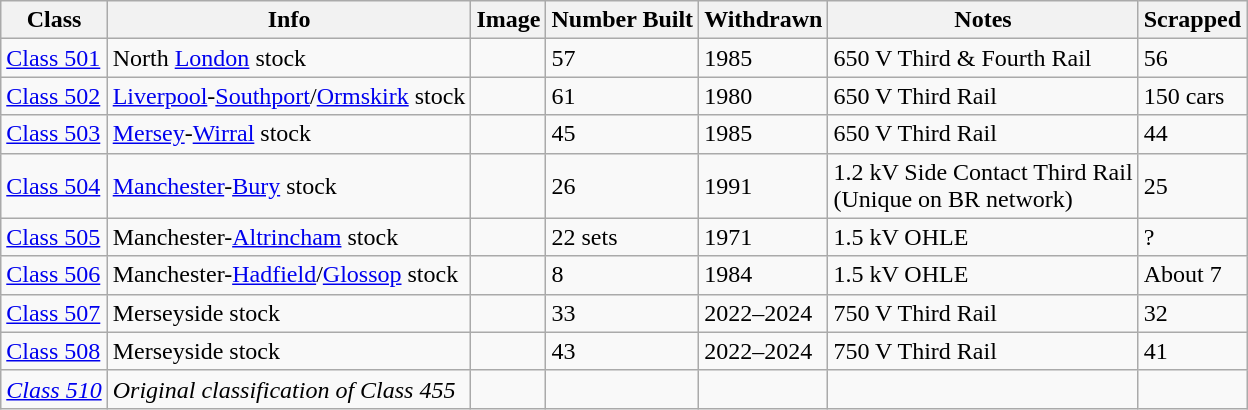<table class="sort wikitable sortable">
<tr>
<th>Class</th>
<th>Info</th>
<th>Image</th>
<th>Number Built</th>
<th>Withdrawn</th>
<th>Notes</th>
<th>Scrapped</th>
</tr>
<tr>
<td><a href='#'>Class 501</a></td>
<td>North <a href='#'>London</a> stock</td>
<td></td>
<td>57</td>
<td>1985</td>
<td>650 V Third & Fourth Rail</td>
<td>56</td>
</tr>
<tr>
<td><a href='#'>Class 502</a></td>
<td><a href='#'>Liverpool</a>-<a href='#'>Southport</a>/<a href='#'>Ormskirk</a> stock</td>
<td></td>
<td>61</td>
<td>1980</td>
<td>650 V Third Rail</td>
<td>150 cars</td>
</tr>
<tr>
<td><a href='#'>Class 503</a></td>
<td><a href='#'>Mersey</a>-<a href='#'>Wirral</a> stock</td>
<td></td>
<td>45</td>
<td>1985</td>
<td>650 V Third Rail</td>
<td>44</td>
</tr>
<tr>
<td><a href='#'>Class 504</a></td>
<td><a href='#'>Manchester</a>-<a href='#'>Bury</a> stock</td>
<td></td>
<td>26</td>
<td>1991</td>
<td>1.2 kV Side Contact Third Rail<br> (Unique on BR network)</td>
<td>25</td>
</tr>
<tr>
<td><a href='#'>Class 505</a></td>
<td>Manchester-<a href='#'>Altrincham</a> stock</td>
<td></td>
<td>22 sets</td>
<td>1971</td>
<td>1.5 kV OHLE</td>
<td>?</td>
</tr>
<tr>
<td><a href='#'>Class 506</a></td>
<td>Manchester-<a href='#'>Hadfield</a>/<a href='#'>Glossop</a> stock</td>
<td></td>
<td>8</td>
<td>1984</td>
<td>1.5 kV OHLE</td>
<td>About 7</td>
</tr>
<tr>
<td><a href='#'>Class 507</a></td>
<td>Merseyside stock</td>
<td></td>
<td>33</td>
<td>2022–2024</td>
<td>750 V Third Rail</td>
<td>32</td>
</tr>
<tr>
<td><a href='#'>Class 508</a></td>
<td>Merseyside stock</td>
<td></td>
<td>43</td>
<td>2022–2024</td>
<td>750 V Third Rail</td>
<td>41</td>
</tr>
<tr>
<td><a href='#'><em>Class 510</em></a></td>
<td><em>Original classification of Class 455</em></td>
<td></td>
<td></td>
<td></td>
<td></td>
<td></td>
</tr>
</table>
